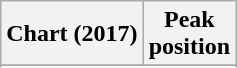<table class="wikitable sortable plainrowheaders" style="text-align:center">
<tr>
<th scope="col">Chart (2017)</th>
<th scope="col">Peak<br>position</th>
</tr>
<tr>
</tr>
<tr>
</tr>
</table>
